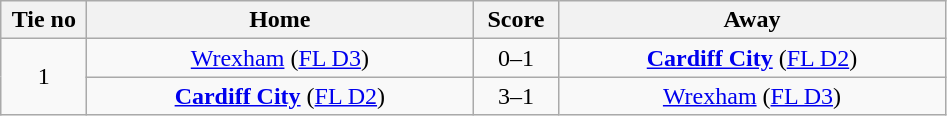<table class="wikitable" style="text-align:center">
<tr>
<th width=50>Tie no</th>
<th width=250>Home</th>
<th width=50>Score</th>
<th width=250>Away</th>
</tr>
<tr>
<td rowspan=2>1</td>
<td><a href='#'>Wrexham</a> (<a href='#'>FL D3</a>)</td>
<td>0–1</td>
<td><strong><a href='#'>Cardiff City</a></strong> (<a href='#'>FL D2</a>)</td>
</tr>
<tr>
<td><strong><a href='#'>Cardiff City</a></strong> (<a href='#'>FL D2</a>)</td>
<td>3–1</td>
<td><a href='#'>Wrexham</a> (<a href='#'>FL D3</a>)</td>
</tr>
</table>
